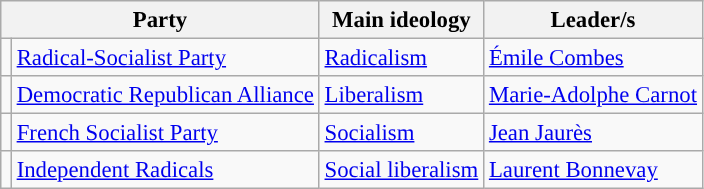<table class="wikitable" style="font-size:95%">
<tr>
<th colspan=2>Party</th>
<th>Main ideology</th>
<th>Leader/s</th>
</tr>
<tr>
<td></td>
<td><a href='#'>Radical-Socialist Party</a></td>
<td><a href='#'>Radicalism</a></td>
<td><a href='#'>Émile Combes</a> </td>
</tr>
<tr>
<td></td>
<td><a href='#'>Democratic Republican Alliance</a></td>
<td><a href='#'>Liberalism</a></td>
<td><a href='#'>Marie-Adolphe Carnot</a></td>
</tr>
<tr>
<td></td>
<td><a href='#'>French Socialist Party</a></td>
<td><a href='#'>Socialism</a></td>
<td><a href='#'>Jean Jaurès</a></td>
</tr>
<tr>
<td></td>
<td><a href='#'>Independent Radicals</a></td>
<td><a href='#'>Social liberalism</a></td>
<td><a href='#'>Laurent Bonnevay</a></td>
</tr>
</table>
